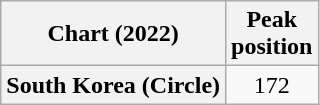<table class="wikitable plainrowheaders" style="text-align:center">
<tr>
<th scope="col">Chart (2022)</th>
<th scope="col">Peak<br>position</th>
</tr>
<tr>
<th scope="row">South Korea (Circle)</th>
<td>172</td>
</tr>
</table>
